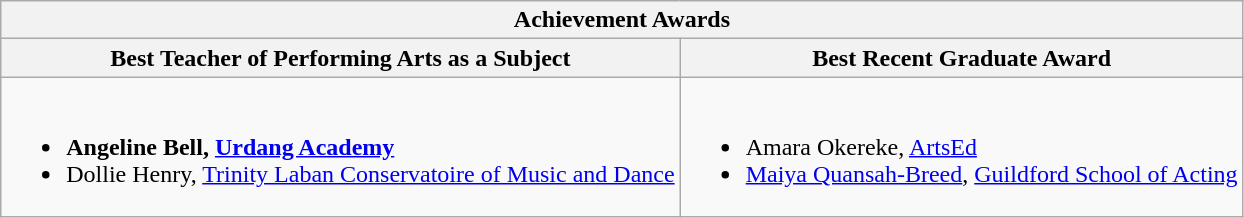<table class="wikitable">
<tr>
<th colspan="2">Achievement Awards</th>
</tr>
<tr>
<th>Best Teacher of Performing Arts as a Subject</th>
<th>Best Recent Graduate Award</th>
</tr>
<tr>
<td><br><ul><li><strong>Angeline Bell, <a href='#'>Urdang Academy</a></strong></li><li>Dollie Henry, <a href='#'>Trinity Laban Conservatoire of Music and Dance</a></li></ul></td>
<td><br><ul><li>Amara Okereke, <a href='#'>ArtsEd</a></li><li><a href='#'>Maiya Quansah-Breed</a>, <a href='#'>Guildford School of Acting</a></li></ul></td>
</tr>
</table>
